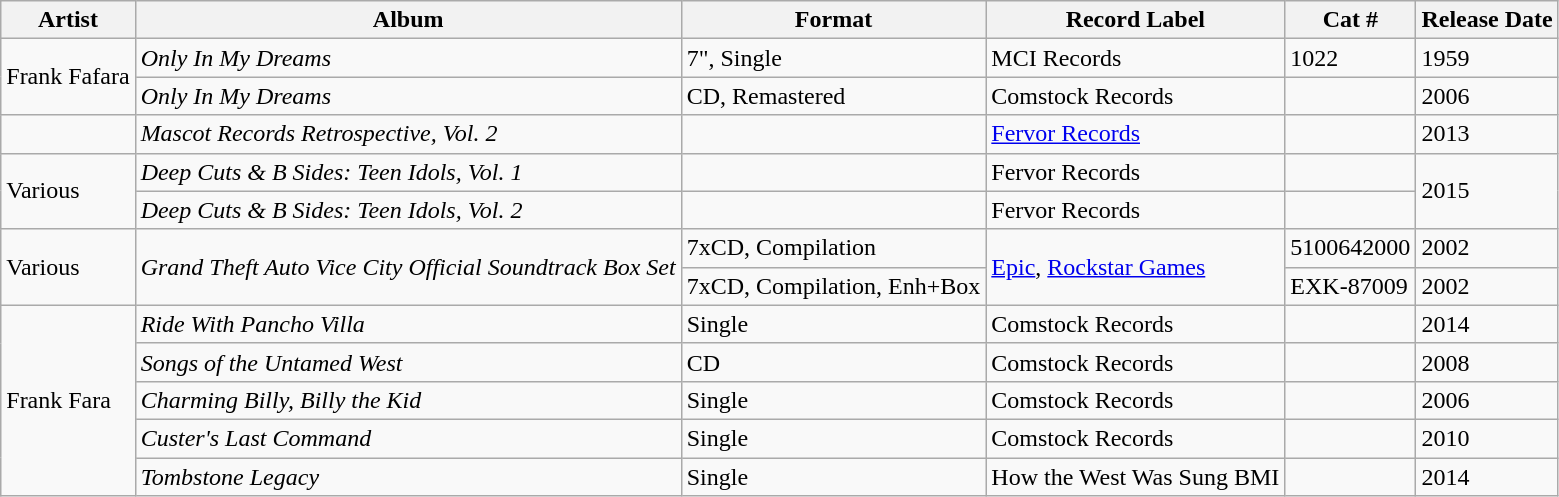<table class="wikitable">
<tr>
<th>Artist</th>
<th>Album</th>
<th>Format</th>
<th>Record Label</th>
<th>Cat #</th>
<th>Release Date</th>
</tr>
<tr>
<td rowspan="2">Frank Fafara</td>
<td><em>Only In My Dreams</em></td>
<td>7", Single</td>
<td>MCI Records</td>
<td>1022</td>
<td>1959</td>
</tr>
<tr>
<td><em>Only In My Dreams</em></td>
<td>CD, Remastered</td>
<td>Comstock Records</td>
<td></td>
<td>2006</td>
</tr>
<tr>
<td></td>
<td><em>Mascot Records Retrospective, Vol. 2</em></td>
<td></td>
<td><a href='#'>Fervor Records</a></td>
<td></td>
<td>2013</td>
</tr>
<tr>
<td rowspan="2">Various</td>
<td><em>Deep Cuts & B Sides: Teen Idols, Vol. 1</em></td>
<td></td>
<td>Fervor Records</td>
<td></td>
<td rowspan="2">2015</td>
</tr>
<tr>
<td><em>Deep Cuts & B Sides: Teen Idols, Vol. 2</em></td>
<td></td>
<td>Fervor Records</td>
<td></td>
</tr>
<tr>
<td rowspan="2">Various</td>
<td rowspan="2"><em>Grand Theft Auto Vice City Official Soundtrack Box Set</em></td>
<td>7xCD, Compilation</td>
<td rowspan="2"><a href='#'>Epic</a>, <a href='#'>Rockstar Games</a></td>
<td>5100642000</td>
<td>2002</td>
</tr>
<tr>
<td>7xCD, Compilation, Enh+Box</td>
<td>EXK-87009</td>
<td>2002</td>
</tr>
<tr>
<td rowspan="5">Frank Fara</td>
<td><em>Ride With Pancho Villa</em></td>
<td>Single</td>
<td>Comstock Records</td>
<td></td>
<td>2014</td>
</tr>
<tr>
<td><em>Songs of the Untamed West</em></td>
<td>CD</td>
<td>Comstock Records</td>
<td></td>
<td>2008</td>
</tr>
<tr>
<td><em>Charming Billy, Billy the Kid</em></td>
<td>Single</td>
<td>Comstock Records</td>
<td></td>
<td>2006</td>
</tr>
<tr>
<td><em>Custer's Last Command</em></td>
<td>Single</td>
<td>Comstock Records</td>
<td></td>
<td>2010</td>
</tr>
<tr>
<td><em>Tombstone Legacy</em></td>
<td>Single</td>
<td>How the West Was Sung BMI</td>
<td></td>
<td>2014</td>
</tr>
</table>
